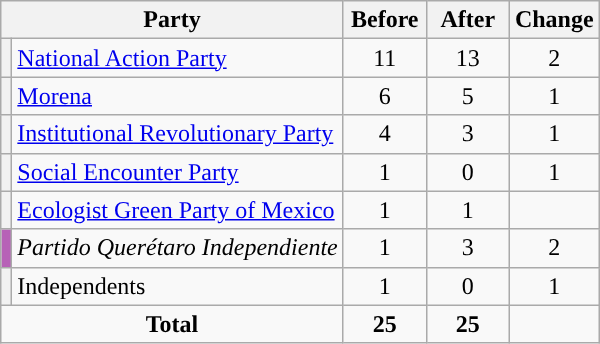<table class="wikitable" style="text-align:center;">
<tr>
<th colspan="2">Party</th>
<th style="width:3em">Before</th>
<th style="width:3em">After</th>
<th style="width:3em">Change</th>
</tr>
<tr>
<th style="background-color:"></th>
<td style="text-align:left;"><a href='#'>National Action Party</a></td>
<td>11</td>
<td>13</td>
<td>2</td>
</tr>
<tr>
<th style="background-color:"></th>
<td style="text-align:left;"><a href='#'>Morena</a></td>
<td>6</td>
<td>5</td>
<td>1</td>
</tr>
<tr>
<th style="background-color:"></th>
<td style="text-align:left;"><a href='#'>Institutional Revolutionary Party</a></td>
<td>4</td>
<td>3</td>
<td>1</td>
</tr>
<tr>
<th style="background-color:"></th>
<td style="text-align:left;"><a href='#'>Social Encounter Party</a></td>
<td>1</td>
<td>0</td>
<td>1</td>
</tr>
<tr>
<th style="background-color:"></th>
<td style="text-align:left;"><a href='#'>Ecologist Green Party of Mexico</a></td>
<td>1</td>
<td>1</td>
<td></td>
</tr>
<tr>
<th style="background-color:#b761b7;"></th>
<td style="text-align:left;"><em>Partido Querétaro Independiente</em></td>
<td>1</td>
<td>3</td>
<td>2</td>
</tr>
<tr>
<th style="background-color:"></th>
<td style="text-align:left;">Independents</td>
<td>1</td>
<td>0</td>
<td>1</td>
</tr>
<tr>
<td colspan="2"><strong>Total</strong></td>
<td><strong>25</strong></td>
<td><strong>25</strong></td>
<td></td>
</tr>
</table>
